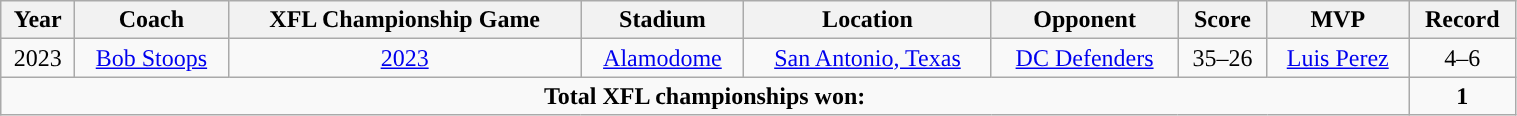<table class="wikitable" style="width:80%;text-align:center">
<tr>
<th>Year</th>
<th>Coach</th>
<th>XFL Championship Game</th>
<th>Stadium</th>
<th>Location</th>
<th>Opponent</th>
<th>Score</th>
<th>MVP</th>
<th>Record</th>
</tr>
<tr>
<td>2023</td>
<td><a href='#'>Bob Stoops</a></td>
<td><a href='#'>2023</a></td>
<td><a href='#'>Alamodome</a></td>
<td><a href='#'>San Antonio, Texas</a></td>
<td><a href='#'>DC Defenders</a></td>
<td>35–26</td>
<td><a href='#'>Luis Perez</a></td>
<td>4–6</td>
</tr>
<tr style="text-align:center;">
<td colspan="8"><strong>Total XFL championships won:</strong></td>
<td><strong>1</strong></td>
</tr>
</table>
